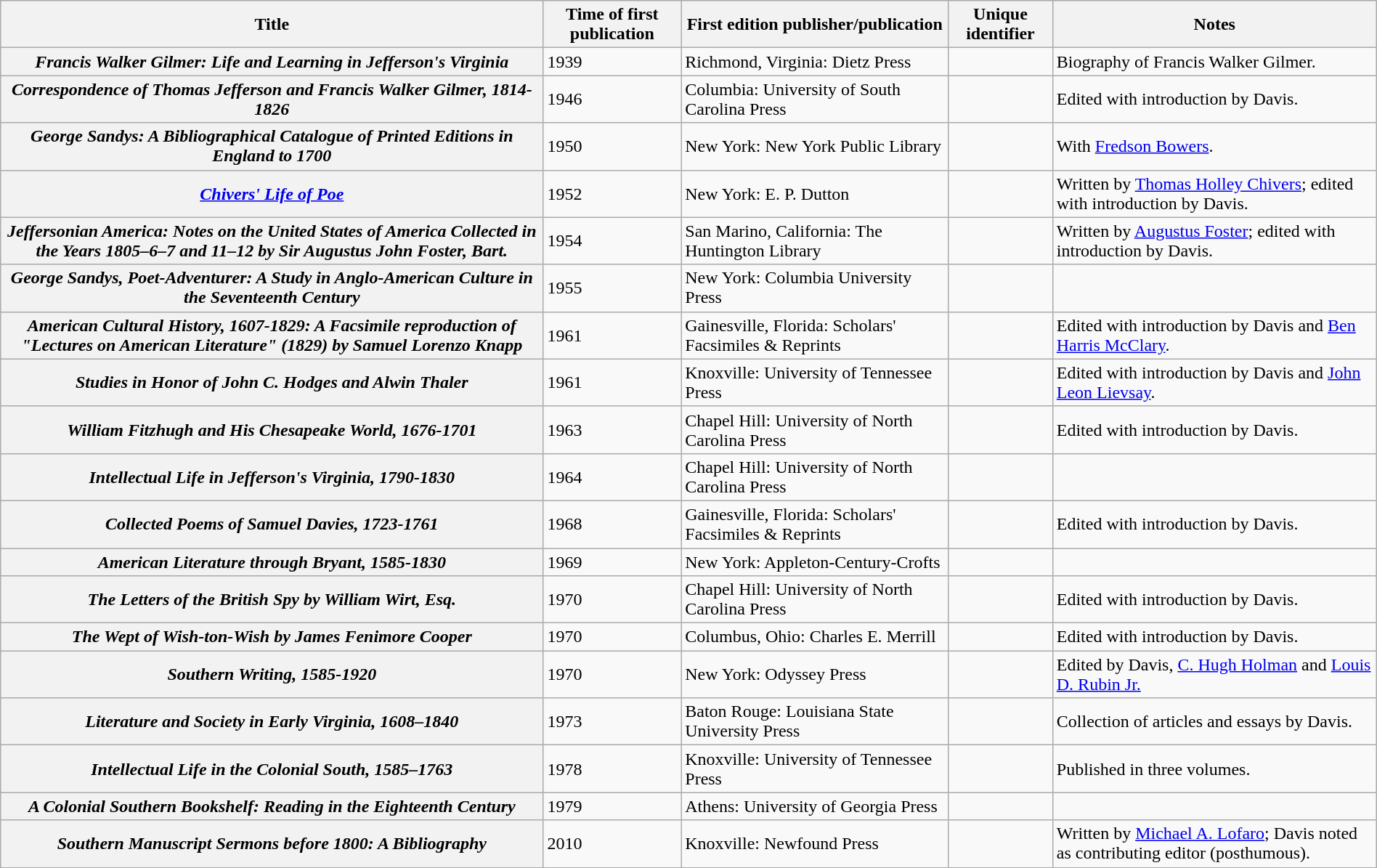<table class="wikitable sortable plainrowheaders" style="margin-right: 0;">
<tr>
<th scope="col" class="unsortable">Title</th>
<th scope="col">Time of first publication</th>
<th scope="col" class="unsortable">First edition publisher/publication</th>
<th scope="col" class="unsortable">Unique identifier</th>
<th scope="col" class="unsortable">Notes</th>
</tr>
<tr>
<th scope="row"><em>Francis Walker Gilmer: Life and Learning in Jefferson's Virginia</em></th>
<td>1939</td>
<td>Richmond, Virginia: Dietz Press</td>
<td></td>
<td>Biography of Francis Walker Gilmer.</td>
</tr>
<tr>
<th scope="row"><em>Correspondence of Thomas Jefferson and Francis Walker Gilmer, 1814-1826</em></th>
<td>1946</td>
<td>Columbia: University of South Carolina Press</td>
<td></td>
<td>Edited with introduction by Davis.</td>
</tr>
<tr>
<th scope="row"><em>George Sandys: A Bibliographical Catalogue of Printed Editions in England to 1700</em></th>
<td>1950</td>
<td>New York: New York Public Library</td>
<td></td>
<td>With <a href='#'>Fredson Bowers</a>.</td>
</tr>
<tr>
<th scope="row"><em><a href='#'>Chivers' Life of Poe</a></em></th>
<td>1952</td>
<td>New York: E. P. Dutton</td>
<td></td>
<td>Written by <a href='#'>Thomas Holley Chivers</a>; edited with introduction by Davis.</td>
</tr>
<tr>
<th scope="row"><em>Jeffersonian America: Notes on the United States of America Collected in the Years 1805–6–7 and 11–12 by Sir Augustus John Foster, Bart.</em></th>
<td>1954</td>
<td>San Marino, California: The Huntington Library</td>
<td></td>
<td>Written by <a href='#'>Augustus Foster</a>; edited with introduction by Davis.</td>
</tr>
<tr>
<th scope="row"><em>George Sandys, Poet-Adventurer: A Study in Anglo-American Culture in the Seventeenth Century</em></th>
<td>1955</td>
<td>New York: Columbia University Press</td>
<td></td>
<td></td>
</tr>
<tr>
<th scope="row"><em>American Cultural History, 1607-1829: A Facsimile reproduction of "Lectures on American Literature" (1829) by Samuel Lorenzo Knapp</em></th>
<td>1961</td>
<td>Gainesville, Florida: Scholars' Facsimiles & Reprints</td>
<td></td>
<td>Edited with introduction by Davis and <a href='#'>Ben Harris McClary</a>.</td>
</tr>
<tr>
<th scope="row"><em>Studies in Honor of John C. Hodges and Alwin Thaler</em></th>
<td>1961</td>
<td>Knoxville: University of Tennessee Press</td>
<td></td>
<td>Edited with introduction by Davis and <a href='#'>John Leon Lievsay</a>.</td>
</tr>
<tr>
<th scope="row"><em>William Fitzhugh and His Chesapeake World, 1676-1701</em></th>
<td>1963</td>
<td>Chapel Hill: University of North Carolina Press</td>
<td></td>
<td>Edited with introduction by Davis.</td>
</tr>
<tr>
<th scope="row"><em>Intellectual Life in Jefferson's Virginia, 1790-1830</em></th>
<td>1964</td>
<td>Chapel Hill: University of North Carolina Press</td>
<td></td>
<td></td>
</tr>
<tr>
<th scope="row"><em>Collected Poems of Samuel Davies, 1723-1761</em></th>
<td>1968</td>
<td>Gainesville, Florida: Scholars' Facsimiles & Reprints</td>
<td></td>
<td>Edited with introduction by Davis.</td>
</tr>
<tr>
<th scope="row"><em>American Literature through Bryant, 1585-1830</em></th>
<td>1969</td>
<td>New York: Appleton-Century-Crofts</td>
<td></td>
<td></td>
</tr>
<tr>
<th scope="row"><em>The Letters of the British Spy by William Wirt, Esq.</em></th>
<td>1970</td>
<td>Chapel Hill: University of North Carolina Press</td>
<td></td>
<td>Edited with introduction by Davis.</td>
</tr>
<tr>
<th scope="row"><em>The Wept of Wish-ton-Wish by James Fenimore Cooper</em></th>
<td>1970</td>
<td>Columbus, Ohio: Charles E. Merrill</td>
<td></td>
<td>Edited with introduction by Davis.</td>
</tr>
<tr>
<th scope="row"><em>Southern Writing, 1585-1920</em></th>
<td>1970</td>
<td>New York: Odyssey Press</td>
<td></td>
<td>Edited by Davis, <a href='#'>C. Hugh Holman</a> and <a href='#'>Louis D. Rubin Jr.</a></td>
</tr>
<tr>
<th scope="row"><em>Literature and Society in Early Virginia, 1608–1840</em></th>
<td>1973</td>
<td>Baton Rouge: Louisiana State University Press</td>
<td></td>
<td>Collection of articles and essays by Davis.</td>
</tr>
<tr>
<th scope="row"><em>Intellectual Life in the Colonial South, 1585–1763</em></th>
<td>1978</td>
<td>Knoxville: University of Tennessee Press</td>
<td></td>
<td>Published in three volumes.</td>
</tr>
<tr>
<th scope="row"><em>A Colonial Southern Bookshelf: Reading in the Eighteenth Century</em></th>
<td>1979</td>
<td>Athens: University of Georgia Press</td>
<td></td>
<td></td>
</tr>
<tr>
<th scope="row"><em>Southern Manuscript Sermons before 1800: A Bibliography</em></th>
<td>2010</td>
<td>Knoxville: Newfound Press</td>
<td></td>
<td>Written by <a href='#'>Michael A. Lofaro</a>; Davis noted as contributing editor (posthumous).</td>
</tr>
<tr>
</tr>
</table>
